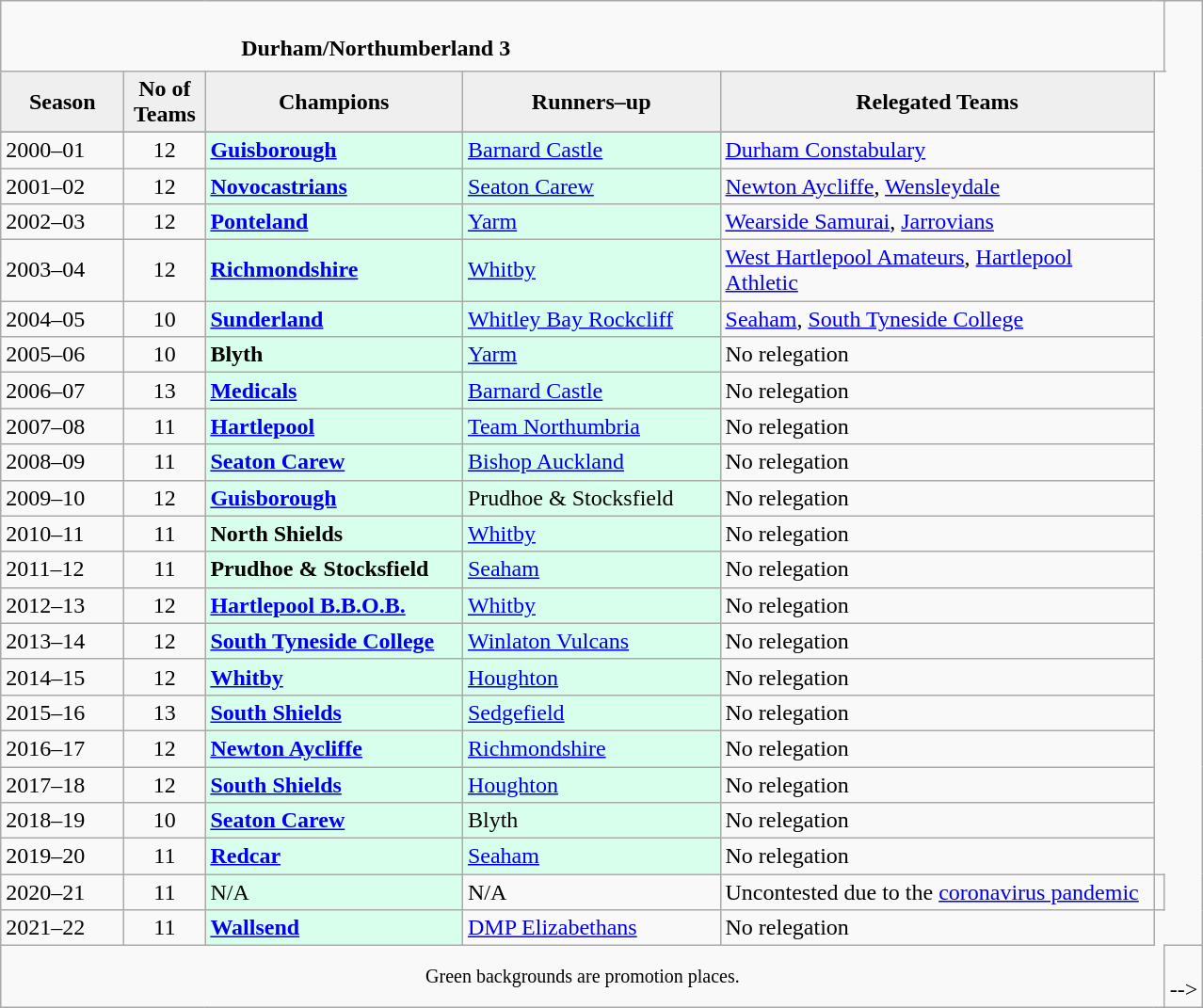<table class="wikitable" style="text-align: left;">
<tr>
<td colspan="11" cellpadding="0" cellspacing="0"><br><table border="0" style="width:100%;" cellpadding="0" cellspacing="0">
<tr>
<td style="width:20%; border:0;"></td>
<td style="border:0;"><strong>Durham/Northumberland 3</strong></td>
<td style="width:20%; border:0;"></td>
</tr>
</table>
</td>
</tr>
<tr>
<th style="background:#efefef; width:80px;">Season</th>
<th style="background:#efefef; width:50px;">No of Teams</th>
<th style="background:#efefef; width:175px;">Champions</th>
<th style="background:#efefef; width:175px;">Runners–up</th>
<th style="background:#efefef; width:300px;">Relegated Teams</th>
</tr>
<tr align=left>
</tr>
<tr>
<td>2000–01</td>
<td style="text-align: center;">12</td>
<td style="background:#d8ffeb;"><strong><a href='#'>Guisborough</a></strong></td>
<td style="background:#d8ffeb;"><a href='#'>Barnard Castle</a></td>
<td><a href='#'>Durham Constabulary</a></td>
</tr>
<tr>
<td>2001–02</td>
<td style="text-align: center;">12</td>
<td style="background:#d8ffeb;"><strong><a href='#'>Novocastrians</a></strong></td>
<td style="background:#d8ffeb;"><a href='#'>Seaton Carew</a></td>
<td><a href='#'>Newton Aycliffe</a>, <a href='#'>Wensleydale</a></td>
</tr>
<tr>
<td>2002–03</td>
<td style="text-align: center;">12</td>
<td style="background:#d8ffeb;"><strong><a href='#'>Ponteland</a></strong></td>
<td style="background:#d8ffeb;"><a href='#'>Yarm</a></td>
<td><a href='#'>Wearside Samurai</a>, <a href='#'>Jarrovians</a></td>
</tr>
<tr>
<td>2003–04</td>
<td style="text-align: center;">12</td>
<td style="background:#d8ffeb;"><strong><a href='#'>Richmondshire</a></strong></td>
<td style="background:#d8ffeb;"><a href='#'>Whitby</a></td>
<td><a href='#'>West Hartlepool Amateurs</a>, <a href='#'>Hartlepool Athletic</a></td>
</tr>
<tr>
<td>2004–05</td>
<td style="text-align: center;">10</td>
<td style="background:#d8ffeb;"><strong><a href='#'>Sunderland</a></strong></td>
<td style="background:#d8ffeb;"><a href='#'>Whitley Bay Rockcliff</a></td>
<td><a href='#'>Seaham</a>, <a href='#'>South Tyneside College</a></td>
</tr>
<tr>
<td>2005–06</td>
<td style="text-align: center;">10</td>
<td style="background:#d8ffeb;"><strong>Blyth</strong></td>
<td style="background:#d8ffeb;"><a href='#'>Yarm</a></td>
<td>No relegation</td>
</tr>
<tr>
<td>2006–07</td>
<td style="text-align: center;">13</td>
<td style="background:#d8ffeb;"><strong><a href='#'>Medicals</a></strong></td>
<td style="background:#d8ffeb;"><a href='#'>Barnard Castle</a></td>
<td>No relegation</td>
</tr>
<tr>
<td>2007–08</td>
<td style="text-align: center;">11</td>
<td style="background:#d8ffeb;"><strong><a href='#'>Hartlepool</a></strong></td>
<td style="background:#d8ffeb;"><a href='#'>Team Northumbria</a></td>
<td>No relegation</td>
</tr>
<tr>
<td>2008–09</td>
<td style="text-align: center;">11</td>
<td style="background:#d8ffeb;"><strong><a href='#'>Seaton Carew</a></strong></td>
<td style="background:#d8ffeb;"><a href='#'>Bishop Auckland</a></td>
<td>No relegation</td>
</tr>
<tr>
<td>2009–10</td>
<td style="text-align: center;">12</td>
<td style="background:#d8ffeb;"><strong><a href='#'>Guisborough</a></strong></td>
<td style="background:#d8ffeb;">Prudhoe & Stocksfield</td>
<td>No relegation</td>
</tr>
<tr>
<td>2010–11</td>
<td style="text-align: center;">11</td>
<td style="background:#d8ffeb;"><strong>North Shields</strong></td>
<td style="background:#d8ffeb;"><a href='#'>Whitby</a></td>
<td>No relegation</td>
</tr>
<tr>
<td>2011–12</td>
<td style="text-align: center;">11</td>
<td style="background:#d8ffeb;"><strong>Prudhoe & Stocksfield</strong></td>
<td style="background:#d8ffeb;"><a href='#'>Seaham</a></td>
<td>No relegation</td>
</tr>
<tr>
<td>2012–13</td>
<td style="text-align: center;">12</td>
<td style="background:#d8ffeb;"><strong><a href='#'>Hartlepool B.B.O.B.</a></strong></td>
<td style="background:#d8ffeb;"><a href='#'>Whitby</a></td>
<td>No relegation</td>
</tr>
<tr>
<td>2013–14</td>
<td style="text-align: center;">12</td>
<td style="background:#d8ffeb;"><strong><a href='#'>South Tyneside College</a></strong></td>
<td style="background:#d8ffeb;"><a href='#'>Winlaton Vulcans</a></td>
<td>No relegation</td>
</tr>
<tr>
<td>2014–15</td>
<td style="text-align: center;">12</td>
<td style="background:#d8ffeb;"><strong><a href='#'>Whitby</a></strong></td>
<td style="background:#d8ffeb;"><a href='#'>Houghton</a></td>
<td>No relegation</td>
</tr>
<tr>
<td>2015–16</td>
<td style="text-align: center;">13</td>
<td style="background:#d8ffeb;"><strong><a href='#'>South Shields</a></strong></td>
<td style="background:#d8ffeb;"><a href='#'>Sedgefield</a></td>
<td>No relegation</td>
</tr>
<tr>
<td>2016–17</td>
<td style="text-align: center;">12</td>
<td style="background:#d8ffeb;"><strong><a href='#'>Newton Aycliffe</a></strong></td>
<td style="background:#d8ffeb;"><a href='#'>Richmondshire</a></td>
<td>No relegation</td>
</tr>
<tr>
<td>2017–18</td>
<td style="text-align: center;">12</td>
<td style="background:#d8ffeb;"><strong><a href='#'>South Shields</a></strong></td>
<td style="background:#d8ffeb;"><a href='#'>Houghton</a></td>
<td>No relegation</td>
</tr>
<tr>
<td>2018–19</td>
<td style="text-align: center;">10</td>
<td style="background:#d8ffeb;"><strong><a href='#'>Seaton Carew</a></strong></td>
<td style="background:#d8ffeb;">Blyth</td>
<td>No relegation</td>
</tr>
<tr>
<td>2019–20</td>
<td style="text-align: center;">11</td>
<td style="background:#d8ffeb;"><strong><a href='#'>Redcar</a></strong></td>
<td style="background:#d8ffeb;"><a href='#'>Seaham</a></td>
<td>No relegation</td>
</tr>
<tr>
<td>2020–21</td>
<td style="text-align: center;">11</td>
<td style="background:#d8ffeb;">N/A</td>
<td>N/A</td>
<td>Uncontested due to the <a href='#'>coronavirus pandemic</a></td>
<td></td>
</tr>
<tr>
<td>2021–22</td>
<td style="text-align: center;">11</td>
<td style="background:#d8ffeb;"><strong><a href='#'>Wallsend</a></strong></td>
<td><a href='#'>DMP Elizabethans</a></td>
<td>No relegation</td>
</tr>
<tr>
<td colspan="15"  style="border:0; font-size:smaller; text-align:center;">Green backgrounds are promotion places.</td>
<td><br>--></td>
</tr>
</table>
